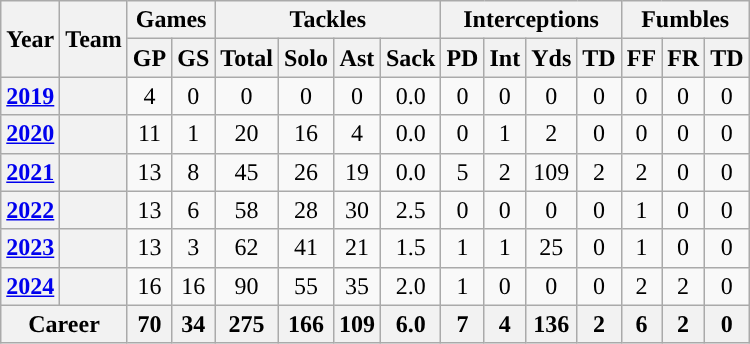<table class="wikitable" style="text-align:center;">
<tr>
<th rowspan="2">Year</th>
<th rowspan="2">Team</th>
<th colspan="2">Games</th>
<th colspan="4">Tackles</th>
<th colspan="4">Interceptions</th>
<th colspan="3">Fumbles</th>
</tr>
<tr>
<th>GP</th>
<th>GS</th>
<th>Total</th>
<th>Solo</th>
<th>Ast</th>
<th>Sack</th>
<th>PD</th>
<th>Int</th>
<th>Yds</th>
<th>TD</th>
<th>FF</th>
<th>FR</th>
<th>TD</th>
</tr>
<tr>
<th><a href='#'>2019</a></th>
<th><a href='#'></a></th>
<td>4</td>
<td>0</td>
<td>0</td>
<td>0</td>
<td>0</td>
<td>0.0</td>
<td>0</td>
<td>0</td>
<td>0</td>
<td>0</td>
<td>0</td>
<td>0</td>
<td>0</td>
</tr>
<tr>
<th><a href='#'>2020</a></th>
<th><a href='#'></a></th>
<td>11</td>
<td>1</td>
<td>20</td>
<td>16</td>
<td>4</td>
<td>0.0</td>
<td>0</td>
<td>1</td>
<td>2</td>
<td>0</td>
<td>0</td>
<td>0</td>
<td>0</td>
</tr>
<tr>
<th><a href='#'>2021</a></th>
<th><a href='#'></a></th>
<td>13</td>
<td>8</td>
<td>45</td>
<td>26</td>
<td>19</td>
<td>0.0</td>
<td>5</td>
<td>2</td>
<td>109</td>
<td>2</td>
<td>2</td>
<td>0</td>
<td>0</td>
</tr>
<tr>
<th><a href='#'>2022</a></th>
<th><a href='#'></a></th>
<td>13</td>
<td>6</td>
<td>58</td>
<td>28</td>
<td>30</td>
<td>2.5</td>
<td>0</td>
<td>0</td>
<td>0</td>
<td>0</td>
<td>1</td>
<td>0</td>
<td>0</td>
</tr>
<tr>
<th><a href='#'>2023</a></th>
<th><a href='#'></a></th>
<td>13</td>
<td>3</td>
<td>62</td>
<td>41</td>
<td>21</td>
<td>1.5</td>
<td>1</td>
<td>1</td>
<td>25</td>
<td>0</td>
<td>1</td>
<td>0</td>
<td>0</td>
</tr>
<tr>
<th><a href='#'>2024</a></th>
<th><a href='#'></a></th>
<td>16</td>
<td>16</td>
<td>90</td>
<td>55</td>
<td>35</td>
<td>2.0</td>
<td>1</td>
<td>0</td>
<td>0</td>
<td>0</td>
<td>2</td>
<td>2</td>
<td>0</td>
</tr>
<tr>
<th align=center colspan="2">Career</th>
<th>70</th>
<th>34</th>
<th>275</th>
<th>166</th>
<th>109</th>
<th>6.0</th>
<th>7</th>
<th>4</th>
<th>136</th>
<th>2</th>
<th>6</th>
<th>2</th>
<th>0</th>
</tr>
</table>
